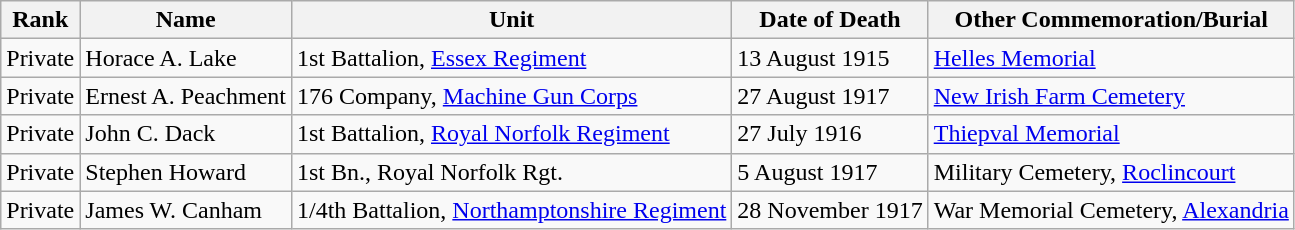<table class="wikitable">
<tr>
<th>Rank</th>
<th>Name</th>
<th>Unit</th>
<th>Date of Death</th>
<th>Other Commemoration/Burial</th>
</tr>
<tr>
<td>Private</td>
<td>Horace A. Lake</td>
<td>1st Battalion, <a href='#'>Essex Regiment</a></td>
<td>13 August 1915</td>
<td><a href='#'>Helles Memorial</a></td>
</tr>
<tr>
<td>Private</td>
<td>Ernest A. Peachment</td>
<td>176 Company, <a href='#'>Machine Gun Corps</a></td>
<td>27 August 1917</td>
<td><a href='#'>New Irish Farm Cemetery</a></td>
</tr>
<tr>
<td>Private</td>
<td>John C. Dack</td>
<td>1st Battalion, <a href='#'>Royal Norfolk Regiment</a></td>
<td>27 July 1916</td>
<td><a href='#'>Thiepval Memorial</a></td>
</tr>
<tr>
<td>Private</td>
<td>Stephen Howard</td>
<td>1st Bn., Royal Norfolk Rgt.</td>
<td>5 August 1917</td>
<td>Military Cemetery, <a href='#'>Roclincourt</a></td>
</tr>
<tr>
<td>Private</td>
<td>James W. Canham</td>
<td>1/4th Battalion, <a href='#'>Northamptonshire Regiment</a></td>
<td>28 November 1917</td>
<td>War Memorial Cemetery, <a href='#'>Alexandria</a></td>
</tr>
</table>
